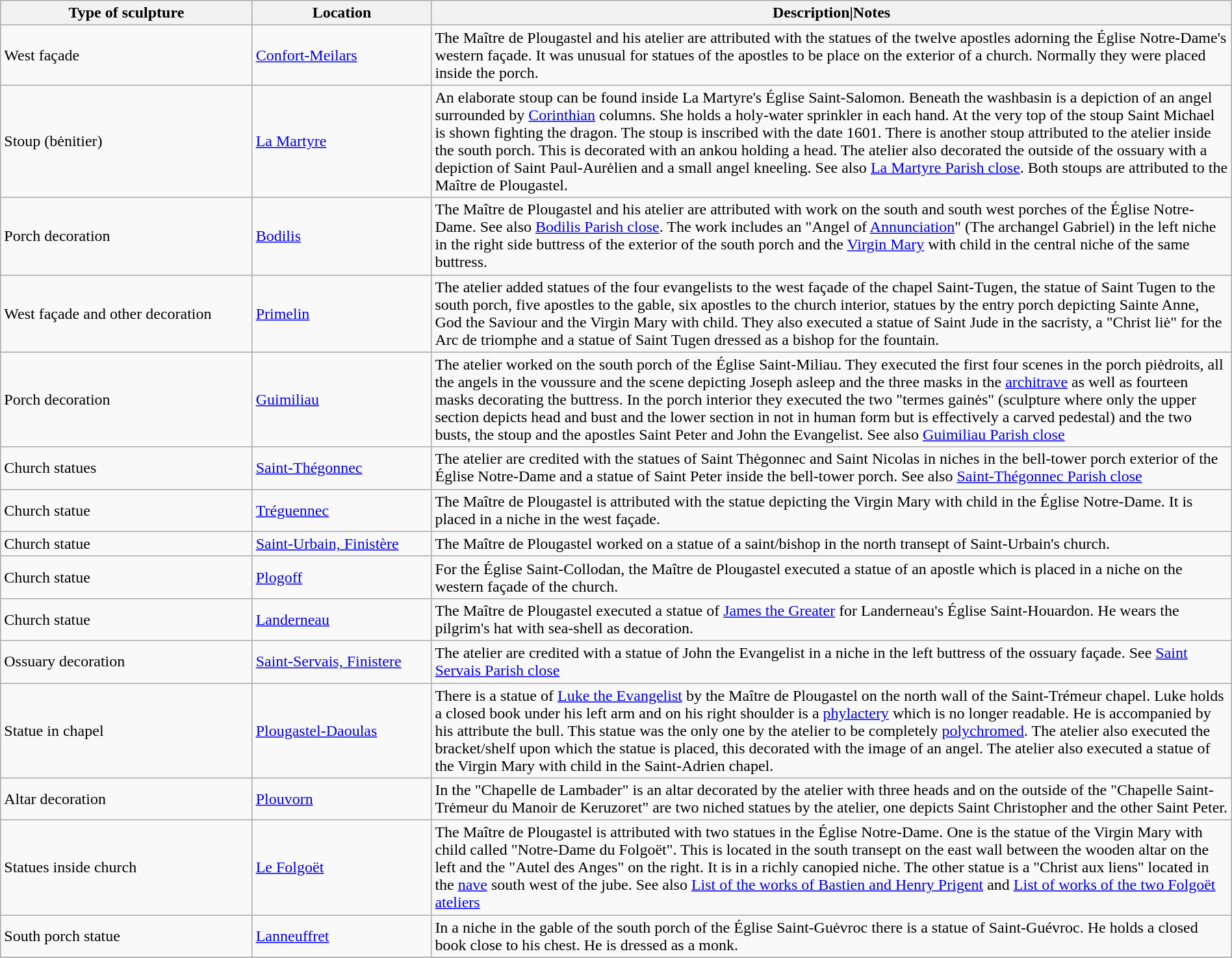<table class="wikitable sortable" style="width:100%; margin-top:0.5em;">
<tr>
<th scope="col">Type of sculpture</th>
<th scope="col">Location</th>
<th scope="col" width="65%">Description|Notes</th>
</tr>
<tr>
<td>West façade</td>
<td><a href='#'>Confort-Meilars</a></td>
<td>The Maître de Plougastel and his atelier are attributed with the statues of the twelve apostles adorning the Église Notre-Dame's western façade. It was unusual for statues of the apostles to be place on the exterior of a church. Normally they were placed inside the porch.<br></td>
</tr>
<tr>
<td>Stoup (bėnitier)</td>
<td><a href='#'>La Martyre</a></td>
<td>An elaborate stoup can be found inside La Martyre's Église Saint-Salomon. Beneath the washbasin is a depiction of an angel surrounded by <a href='#'>Corinthian</a> columns. She holds a holy-water sprinkler in each hand. At the very top of the stoup Saint Michael is shown fighting the dragon. The stoup is inscribed with the date 1601. There is another stoup attributed to the atelier inside the south porch. This is decorated with an ankou holding a head. The atelier also decorated the outside of the ossuary with a depiction of Saint Paul-Aurėlien and a small angel kneeling. See also <a href='#'>La Martyre Parish close</a>.  Both stoups are attributed to the Maître de Plougastel.<br></td>
</tr>
<tr>
<td>Porch decoration</td>
<td><a href='#'>Bodilis</a></td>
<td>The Maître de Plougastel and his atelier are attributed with work on the south and south west porches of the Église Notre-Dame.  See also <a href='#'>Bodilis Parish close</a>. The work includes an "Angel of <a href='#'>Annunciation</a>" (The archangel Gabriel) in the left niche in the right side buttress of the exterior of the south porch and the <a href='#'>Virgin Mary</a> with child in the central niche of the same buttress.<br></td>
</tr>
<tr>
<td>West façade and other decoration</td>
<td><a href='#'>Primelin</a></td>
<td>The atelier added statues of the four evangelists to the west façade of the chapel Saint-Tugen, the statue of Saint Tugen to the south porch, five apostles to the gable, six apostles to the church interior, statues by the entry porch depicting Sainte Anne, God the Saviour and the Virgin Mary with child. They also executed a statue of Saint Jude in the sacristy, a "Christ liė" for the Arc de triomphe and a statue of Saint Tugen dressed as a bishop for the fountain.<br></td>
</tr>
<tr>
<td>Porch decoration</td>
<td><a href='#'>Guimiliau</a></td>
<td>The atelier worked on the south porch of the Église Saint-Miliau.  They executed the first four scenes in the porch piėdroits, all the angels in the voussure and the scene depicting Joseph asleep and the three masks in the <a href='#'>architrave</a> as well as fourteen masks decorating the buttress. In the porch interior they executed the two "termes gainės" (sculpture where only the upper section depicts head and bust and the lower section in not in human form but is effectively a carved pedestal) and the two busts, the stoup and the apostles Saint Peter and John the Evangelist. See also <a href='#'>Guimiliau Parish close</a></td>
</tr>
<tr>
<td>Church statues</td>
<td><a href='#'>Saint-Thégonnec</a></td>
<td>The atelier are credited with the statues of Saint Thėgonnec and Saint Nicolas in niches in the bell-tower porch exterior of the Église Notre-Dame and a statue of Saint Peter inside the bell-tower porch. See also <a href='#'>Saint-Thégonnec Parish close</a><br></td>
</tr>
<tr>
<td>Church statue</td>
<td><a href='#'>Tréguennec</a></td>
<td>The Maître de Plougastel is attributed with the statue depicting the Virgin Mary with child in the Église Notre-Dame. It is placed in a niche in the west façade.</td>
</tr>
<tr>
<td>Church statue</td>
<td><a href='#'>Saint-Urbain, Finistère</a></td>
<td>The Maître de Plougastel worked on a statue of a saint/bishop in the north transept of Saint-Urbain's church.</td>
</tr>
<tr>
<td>Church statue</td>
<td><a href='#'>Plogoff</a></td>
<td>For the Église Saint-Collodan, the Maître de Plougastel executed a statue of an apostle which is placed in a niche on the western façade of the church.<br></td>
</tr>
<tr>
<td>Church statue</td>
<td><a href='#'>Landerneau</a></td>
<td>The Maître de Plougastel executed a statue of <a href='#'>James the Greater</a> for Landerneau's Église Saint-Houardon. He wears the pilgrim's hat with sea-shell as decoration.</td>
</tr>
<tr>
<td>Ossuary decoration</td>
<td><a href='#'>Saint-Servais, Finistere</a></td>
<td>The atelier are credited with a statue of John the Evangelist in a niche in the left buttress of the ossuary façade. See <a href='#'>Saint Servais Parish close</a></td>
</tr>
<tr>
<td>Statue in chapel</td>
<td><a href='#'>Plougastel-Daoulas</a></td>
<td>There is a statue of <a href='#'>Luke the Evangelist</a> by the Maître de Plougastel on the north wall of the Saint-Trémeur chapel. Luke holds a closed book under his left arm and on his right shoulder is a <a href='#'>phylactery</a> which is no longer readable. He is accompanied by his attribute the bull. This statue was the only one by the atelier to be completely <a href='#'>polychromed</a>. The atelier also executed the bracket/shelf upon which the statue is placed, this decorated with the image of an angel. The atelier also executed a statue of the Virgin Mary with child in the Saint-Adrien chapel.</td>
</tr>
<tr>
<td>Altar decoration</td>
<td><a href='#'>Plouvorn</a></td>
<td>In the "Chapelle de Lambader" is an altar decorated by the atelier with three heads and on the outside of the "Chapelle Saint-Trėmeur du Manoir de Keruzoret" are two niched statues by the atelier, one depicts Saint Christopher and the other Saint Peter.</td>
</tr>
<tr>
<td>Statues inside church</td>
<td><a href='#'>Le Folgoët</a></td>
<td>The Maître de Plougastel is attributed with two statues in the Église Notre-Dame. One is the statue of the Virgin Mary with child called "Notre-Dame du Folgoët". This is located in the south transept on the east wall between the wooden altar on the left and the "Autel des Anges" on the right. It is in a richly canopied niche. The other statue is a "Christ aux liens" located in the <a href='#'>nave</a> south west of the jube. See also <a href='#'>List of the works of Bastien and Henry Prigent</a> and <a href='#'>List of works of the two Folgoët ateliers</a><br></td>
</tr>
<tr>
<td>South porch statue</td>
<td><a href='#'>Lanneuffret</a></td>
<td>In a niche in the gable of the south porch of the Église Saint-Guėvroc there is a statue of Saint-Guévroc. He holds a closed book close to his chest. He is dressed as a monk.</td>
</tr>
<tr>
</tr>
</table>
